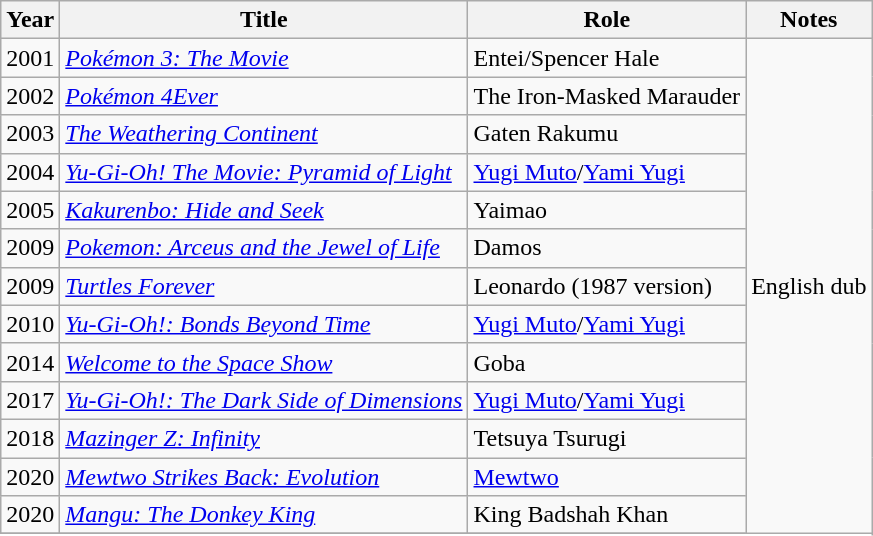<table class="wikitable sortable plainrowheaders" style="white-space:nowrap">
<tr>
<th>Year</th>
<th>Title</th>
<th>Role</th>
<th>Notes</th>
</tr>
<tr>
<td>2001</td>
<td><em><a href='#'>Pokémon 3: The Movie</a></em></td>
<td>Entei/Spencer Hale</td>
<td rowspan="14">English dub</td>
</tr>
<tr>
<td>2002</td>
<td><em><a href='#'>Pokémon 4Ever</a></em></td>
<td>The Iron-Masked Marauder</td>
</tr>
<tr>
<td>2003</td>
<td><em><a href='#'>The Weathering Continent</a></em></td>
<td>Gaten Rakumu</td>
</tr>
<tr>
<td>2004</td>
<td><em><a href='#'>Yu-Gi-Oh! The Movie: Pyramid of Light</a></em></td>
<td><a href='#'>Yugi Muto</a>/<a href='#'>Yami Yugi</a></td>
</tr>
<tr>
<td>2005</td>
<td><em><a href='#'>Kakurenbo: Hide and Seek</a></em></td>
<td>Yaimao</td>
</tr>
<tr>
<td>2009</td>
<td><em><a href='#'>Pokemon: Arceus and the Jewel of Life</a></em></td>
<td>Damos</td>
</tr>
<tr>
<td>2009</td>
<td><em><a href='#'>Turtles Forever</a></em></td>
<td>Leonardo (1987 version)</td>
</tr>
<tr>
<td>2010</td>
<td><em><a href='#'>Yu-Gi-Oh!: Bonds Beyond Time</a></em></td>
<td><a href='#'>Yugi Muto</a>/<a href='#'>Yami Yugi</a></td>
</tr>
<tr>
<td>2014</td>
<td><em><a href='#'>Welcome to the Space Show</a></em></td>
<td>Goba</td>
</tr>
<tr>
<td>2017</td>
<td><em><a href='#'>Yu-Gi-Oh!: The Dark Side of Dimensions</a></em></td>
<td><a href='#'>Yugi Muto</a>/<a href='#'>Yami Yugi</a></td>
</tr>
<tr>
<td>2018</td>
<td><em><a href='#'>Mazinger Z: Infinity</a></em></td>
<td>Tetsuya Tsurugi</td>
</tr>
<tr>
<td>2020</td>
<td><em><a href='#'>Mewtwo Strikes Back: Evolution</a></em></td>
<td><a href='#'>Mewtwo</a></td>
</tr>
<tr>
<td>2020</td>
<td><em><a href='#'>Mangu: The Donkey King</a></em></td>
<td>King Badshah Khan</td>
</tr>
<tr>
</tr>
</table>
